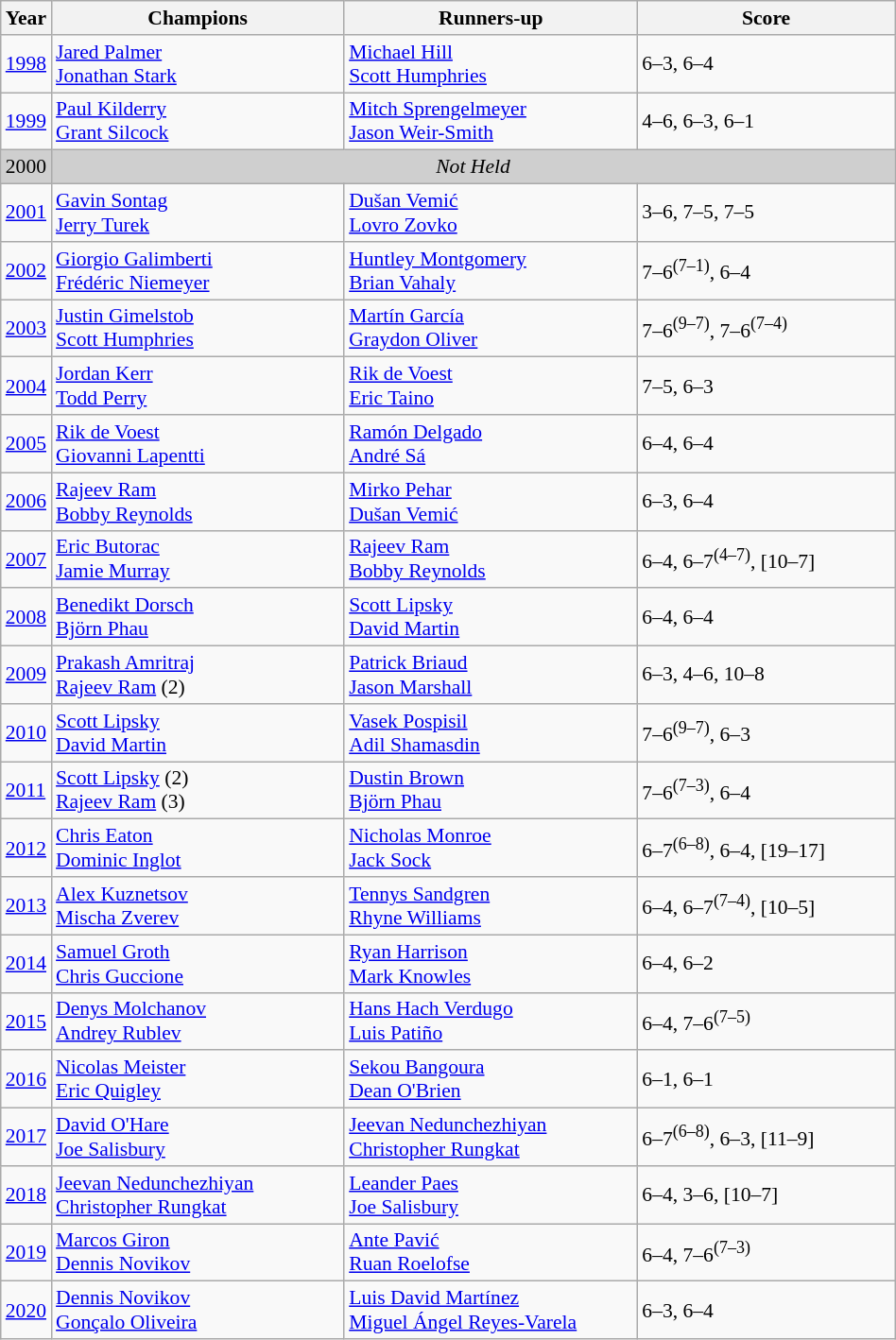<table class="wikitable" style="font-size:90%">
<tr>
<th>Year</th>
<th width="200">Champions</th>
<th width="200">Runners-up</th>
<th width="175">Score</th>
</tr>
<tr>
<td><a href='#'>1998</a></td>
<td> <a href='#'>Jared Palmer</a> <br>  <a href='#'>Jonathan Stark</a></td>
<td> <a href='#'>Michael Hill</a> <br>  <a href='#'>Scott Humphries</a></td>
<td>6–3, 6–4</td>
</tr>
<tr>
<td><a href='#'>1999</a></td>
<td> <a href='#'>Paul Kilderry</a> <br>  <a href='#'>Grant Silcock</a></td>
<td> <a href='#'>Mitch Sprengelmeyer</a> <br>  <a href='#'>Jason Weir-Smith</a></td>
<td>4–6, 6–3, 6–1</td>
</tr>
<tr>
<td style="background:#cfcfcf">2000</td>
<td colspan=3 align=center style="background:#cfcfcf"><em>Not Held</em></td>
</tr>
<tr>
<td><a href='#'>2001</a></td>
<td> <a href='#'>Gavin Sontag</a> <br>  <a href='#'>Jerry Turek</a></td>
<td> <a href='#'>Dušan Vemić</a> <br>  <a href='#'>Lovro Zovko</a></td>
<td>3–6, 7–5, 7–5</td>
</tr>
<tr>
<td><a href='#'>2002</a></td>
<td> <a href='#'>Giorgio Galimberti</a> <br>  <a href='#'>Frédéric Niemeyer</a></td>
<td> <a href='#'>Huntley Montgomery</a> <br>  <a href='#'>Brian Vahaly</a></td>
<td>7–6<sup>(7–1)</sup>, 6–4</td>
</tr>
<tr>
<td><a href='#'>2003</a></td>
<td> <a href='#'>Justin Gimelstob</a> <br>  <a href='#'>Scott Humphries</a></td>
<td> <a href='#'>Martín García</a> <br>  <a href='#'>Graydon Oliver</a></td>
<td>7–6<sup>(9–7)</sup>, 7–6<sup>(7–4)</sup></td>
</tr>
<tr>
<td><a href='#'>2004</a></td>
<td> <a href='#'>Jordan Kerr</a> <br>  <a href='#'>Todd Perry</a></td>
<td> <a href='#'>Rik de Voest</a> <br>  <a href='#'>Eric Taino</a></td>
<td>7–5, 6–3</td>
</tr>
<tr>
<td><a href='#'>2005</a></td>
<td> <a href='#'>Rik de Voest</a> <br>  <a href='#'>Giovanni Lapentti</a></td>
<td> <a href='#'>Ramón Delgado</a> <br>  <a href='#'>André Sá</a></td>
<td>6–4, 6–4</td>
</tr>
<tr>
<td><a href='#'>2006</a></td>
<td> <a href='#'>Rajeev Ram</a> <br>  <a href='#'>Bobby Reynolds</a></td>
<td> <a href='#'>Mirko Pehar</a> <br>  <a href='#'>Dušan Vemić</a></td>
<td>6–3, 6–4</td>
</tr>
<tr>
<td><a href='#'>2007</a></td>
<td> <a href='#'>Eric Butorac</a> <br>  <a href='#'>Jamie Murray</a></td>
<td> <a href='#'>Rajeev Ram</a> <br>  <a href='#'>Bobby Reynolds</a></td>
<td>6–4, 6–7<sup>(4–7)</sup>, [10–7]</td>
</tr>
<tr>
<td><a href='#'>2008</a></td>
<td> <a href='#'>Benedikt Dorsch</a> <br>  <a href='#'>Björn Phau</a></td>
<td> <a href='#'>Scott Lipsky</a> <br>  <a href='#'>David Martin</a></td>
<td>6–4, 6–4</td>
</tr>
<tr>
<td><a href='#'>2009</a></td>
<td> <a href='#'>Prakash Amritraj</a> <br>  <a href='#'>Rajeev Ram</a> (2)</td>
<td> <a href='#'>Patrick Briaud</a> <br>  <a href='#'>Jason Marshall</a></td>
<td>6–3, 4–6, 10–8</td>
</tr>
<tr>
<td><a href='#'>2010</a></td>
<td> <a href='#'>Scott Lipsky</a> <br>  <a href='#'>David Martin</a></td>
<td> <a href='#'>Vasek Pospisil</a> <br>  <a href='#'>Adil Shamasdin</a></td>
<td>7–6<sup>(9–7)</sup>, 6–3</td>
</tr>
<tr>
<td><a href='#'>2011</a></td>
<td> <a href='#'>Scott Lipsky</a> (2) <br>  <a href='#'>Rajeev Ram</a> (3)</td>
<td> <a href='#'>Dustin Brown</a> <br>  <a href='#'>Björn Phau</a></td>
<td>7–6<sup>(7–3)</sup>, 6–4</td>
</tr>
<tr>
<td><a href='#'>2012</a></td>
<td> <a href='#'>Chris Eaton</a> <br>  <a href='#'>Dominic Inglot</a></td>
<td> <a href='#'>Nicholas Monroe</a> <br>  <a href='#'>Jack Sock</a></td>
<td>6–7<sup>(6–8)</sup>, 6–4, [19–17]</td>
</tr>
<tr>
<td><a href='#'>2013</a></td>
<td> <a href='#'>Alex Kuznetsov</a> <br>  <a href='#'>Mischa Zverev</a></td>
<td> <a href='#'>Tennys Sandgren</a> <br>  <a href='#'>Rhyne Williams</a></td>
<td>6–4, 6–7<sup>(7–4)</sup>, [10–5]</td>
</tr>
<tr>
<td><a href='#'>2014</a></td>
<td> <a href='#'>Samuel Groth</a><br> <a href='#'>Chris Guccione</a></td>
<td> <a href='#'>Ryan Harrison</a><br> <a href='#'>Mark Knowles</a></td>
<td>6–4, 6–2</td>
</tr>
<tr>
<td><a href='#'>2015</a></td>
<td> <a href='#'>Denys Molchanov</a><br> <a href='#'>Andrey Rublev</a></td>
<td> <a href='#'>Hans Hach Verdugo</a><br> <a href='#'>Luis Patiño</a></td>
<td>6–4, 7–6<sup>(7–5)</sup></td>
</tr>
<tr>
<td><a href='#'>2016</a></td>
<td> <a href='#'>Nicolas Meister</a><br>  <a href='#'>Eric Quigley</a></td>
<td> <a href='#'>Sekou Bangoura</a><br> <a href='#'>Dean O'Brien</a></td>
<td>6–1, 6–1</td>
</tr>
<tr>
<td><a href='#'>2017</a></td>
<td> <a href='#'>David O'Hare</a><br> <a href='#'>Joe Salisbury</a></td>
<td> <a href='#'>Jeevan Nedunchezhiyan</a><br> <a href='#'>Christopher Rungkat</a></td>
<td>6–7<sup>(6–8)</sup>, 6–3, [11–9]</td>
</tr>
<tr>
<td><a href='#'>2018</a></td>
<td> <a href='#'>Jeevan Nedunchezhiyan</a><br> <a href='#'>Christopher Rungkat</a></td>
<td> <a href='#'>Leander Paes</a><br> <a href='#'>Joe Salisbury</a></td>
<td>6–4, 3–6, [10–7]</td>
</tr>
<tr>
<td><a href='#'>2019</a></td>
<td> <a href='#'>Marcos Giron</a><br> <a href='#'>Dennis Novikov</a></td>
<td> <a href='#'>Ante Pavić</a><br> <a href='#'>Ruan Roelofse</a></td>
<td>6–4, 7–6<sup>(7–3)</sup></td>
</tr>
<tr>
<td><a href='#'>2020</a></td>
<td> <a href='#'>Dennis Novikov</a><br> <a href='#'>Gonçalo Oliveira</a></td>
<td> <a href='#'>Luis David Martínez</a><br> <a href='#'>Miguel Ángel Reyes-Varela</a></td>
<td>6–3, 6–4</td>
</tr>
</table>
